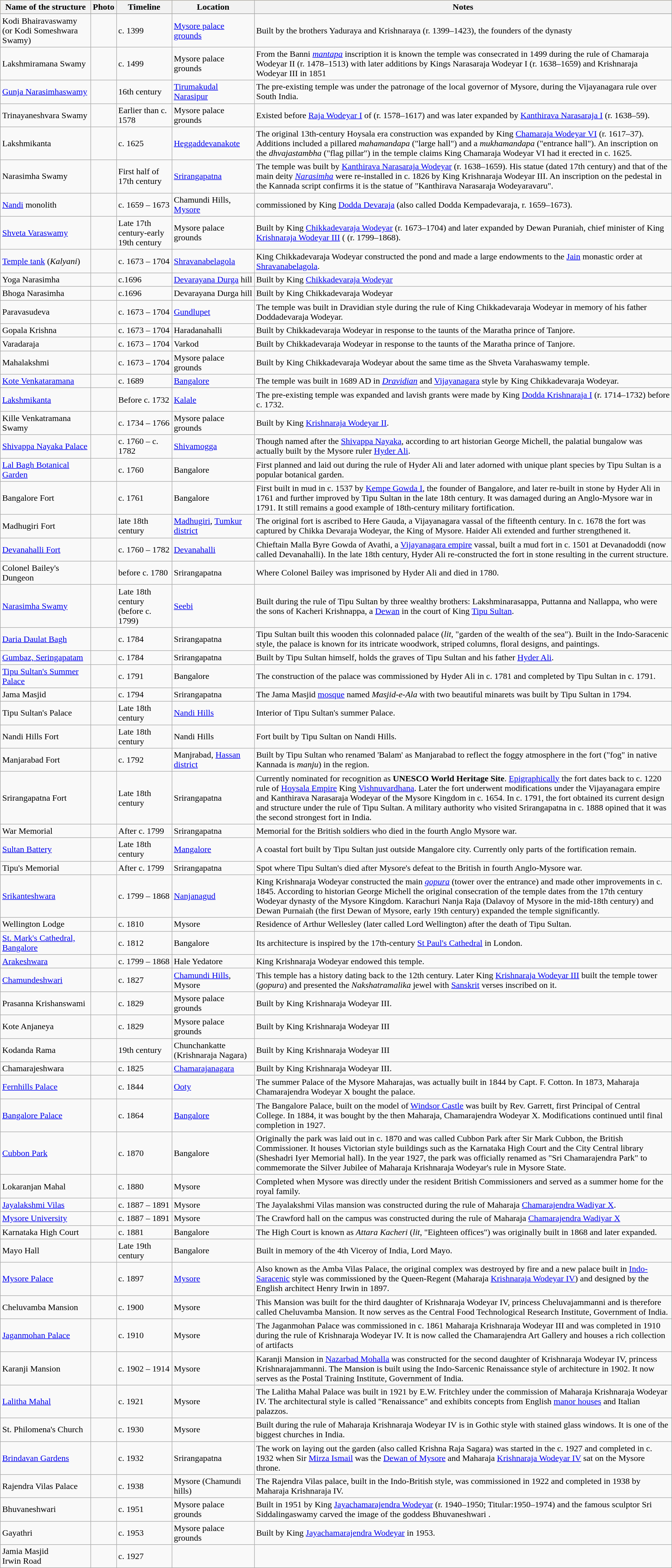<table class="wikitable sortable">
<tr style="background:#FFC569">
<th scope="col"><strong>Name of the structure</strong></th>
<th scope="col" class="unsortable"><strong>Photo</strong></th>
<th scope="col"><strong>Timeline</strong></th>
<th scope="col"><strong>Location</strong></th>
<th scope="col"><strong>Notes</strong></th>
</tr>
<tr align ="center">
</tr>
<tr style="background:#ffe;">
</tr>
<tr>
<td>Kodi Bhairavaswamy (or Kodi Someshwara Swamy)</td>
<td></td>
<td>c. 1399</td>
<td><a href='#'>Mysore palace grounds</a></td>
<td>Built by the brothers Yaduraya and Krishnaraya (r. 1399–1423), the founders of the dynasty</td>
</tr>
<tr>
<td>Lakshmiramana Swamy</td>
<td></td>
<td>c. 1499</td>
<td>Mysore palace grounds</td>
<td>From the Banni <em><a href='#'>mantapa</a></em> inscription it is known the temple was consecrated in 1499 during the rule of Chamaraja Wodeyar II (r. 1478–1513) with later additions by Kings Narasaraja Wodeyar I (r. 1638–1659) and Krishnaraja Wodeyar III in 1851</td>
</tr>
<tr>
<td><a href='#'>Gunja Narasimhaswamy</a></td>
<td></td>
<td>16th century</td>
<td><a href='#'>Tirumakudal Narasipur</a></td>
<td>The pre-existing temple was under the patronage of the local governor of Mysore, during the Vijayanagara rule over South India.</td>
</tr>
<tr>
<td>Trinayaneshvara Swamy</td>
<td></td>
<td>Earlier than c. 1578</td>
<td>Mysore palace grounds</td>
<td>Existed before <a href='#'>Raja Wodeyar I</a> of (r. 1578–1617) and was later expanded by <a href='#'>Kanthirava Narasaraja I</a> (r. 1638–59).</td>
</tr>
<tr>
<td>Lakshmikanta</td>
<td></td>
<td>c. 1625</td>
<td><a href='#'>Heggaddevanakote</a></td>
<td>The original 13th-century Hoysala era construction was expanded by King <a href='#'>Chamaraja Wodeyar VI</a> (r. 1617–37). Additions included a pillared <em>mahamandapa</em> ("large hall") and a <em>mukhamandapa</em> ("entrance hall"). An inscription on the <em>dhvajastambha</em> ("flag pillar") in the temple claims King Chamaraja Wodeyar VI had it erected in c. 1625.</td>
</tr>
<tr>
<td>Narasimha Swamy</td>
<td></td>
<td>First half of 17th century</td>
<td><a href='#'>Srirangapatna</a></td>
<td>The temple was built by <a href='#'>Kanthirava Narasaraja Wodeyar</a> (r. 1638–1659). His statue (dated 17th century) and that of the main deity <em><a href='#'>Narasimha</a></em> were re-installed in c. 1826 by King Krishnaraja Wodeyar III. An inscription on the pedestal in the Kannada script confirms it is the statue of "Kanthirava Narasaraja Wodeyaravaru".</td>
</tr>
<tr>
<td><a href='#'>Nandi</a> monolith</td>
<td></td>
<td>c. 1659 – 1673</td>
<td>Chamundi Hills, <a href='#'>Mysore</a></td>
<td>commissioned by King <a href='#'>Dodda Devaraja</a> (also called Dodda Kempadevaraja, r. 1659–1673).</td>
</tr>
<tr>
<td><a href='#'>Shveta Varaswamy</a></td>
<td></td>
<td>Late 17th century-early 19th century</td>
<td>Mysore palace grounds</td>
<td>Built by King <a href='#'>Chikkadevaraja Wodeyar</a> (r. 1673–1704) and later expanded by Dewan Puraniah, chief minister of King <a href='#'>Krishnaraja Wodeyar III</a> ( (r. 1799–1868).</td>
</tr>
<tr>
<td><a href='#'>Temple tank</a> (<em>Kalyani</em>)</td>
<td></td>
<td>c. 1673 – 1704</td>
<td><a href='#'>Shravanabelagola</a></td>
<td>King Chikkadevaraja Wodeyar constructed the pond and made a large endowments to the <a href='#'>Jain</a> monastic order at <a href='#'>Shravanabelagola</a>.</td>
</tr>
<tr>
<td>Yoga Narasimha</td>
<td></td>
<td>c.1696</td>
<td><a href='#'>Devarayana Durga</a> hill</td>
<td>Built by King <a href='#'>Chikkadevaraja Wodeyar</a></td>
</tr>
<tr>
<td>Bhoga Narasimha</td>
<td></td>
<td>c.1696</td>
<td>Devarayana Durga hill</td>
<td>Built by King Chikkadevaraja Wodeyar</td>
</tr>
<tr>
<td>Paravasudeva</td>
<td></td>
<td>c. 1673 – 1704</td>
<td><a href='#'>Gundlupet</a></td>
<td>The temple was built in Dravidian style during the rule of King Chikkadevaraja Wodeyar in memory of his father Doddadevaraja Wodeyar.</td>
</tr>
<tr>
<td>Gopala Krishna</td>
<td></td>
<td>c. 1673 – 1704</td>
<td>Haradanahalli</td>
<td>Built by Chikkadevaraja Wodeyar in response to the taunts of the Maratha prince of Tanjore.</td>
</tr>
<tr>
<td>Varadaraja</td>
<td></td>
<td>c. 1673 – 1704</td>
<td>Varkod</td>
<td>Built by Chikkadevaraja Wodeyar in response to the taunts of the Maratha prince of Tanjore.</td>
</tr>
<tr>
<td>Mahalakshmi</td>
<td></td>
<td>c. 1673 – 1704</td>
<td>Mysore palace grounds</td>
<td>Built by King Chikkadevaraja Wodeyar about the same time as the Shveta Varahaswamy temple.</td>
</tr>
<tr>
<td><a href='#'>Kote Venkataramana</a></td>
<td></td>
<td>c. 1689</td>
<td><a href='#'>Bangalore</a></td>
<td>The temple was built in 1689 AD in <em><a href='#'>Dravidian</a></em> and <a href='#'>Vijayanagara</a> style by King Chikkadevaraja Wodeyar.</td>
</tr>
<tr>
<td><a href='#'>Lakshmikanta</a></td>
<td></td>
<td>Before c. 1732</td>
<td><a href='#'>Kalale</a></td>
<td>The pre-existing temple was expanded and lavish grants were made by King <a href='#'>Dodda Krishnaraja I</a> (r. 1714–1732) before c. 1732.</td>
</tr>
<tr>
<td>Kille Venkatramana Swamy</td>
<td></td>
<td>c. 1734 – 1766</td>
<td>Mysore palace grounds</td>
<td>Built by King <a href='#'>Krishnaraja Wodeyar II</a>.</td>
</tr>
<tr>
<td><a href='#'>Shivappa Nayaka Palace</a></td>
<td></td>
<td>c. 1760 – c. 1782</td>
<td><a href='#'>Shivamogga</a></td>
<td>Though named after the <a href='#'>Shivappa Nayaka</a>, according to art historian George Michell, the palatial bungalow was actually built by the Mysore ruler <a href='#'>Hyder Ali</a>.</td>
</tr>
<tr>
<td><a href='#'>Lal Bagh Botanical Garden</a></td>
<td></td>
<td>c. 1760</td>
<td>Bangalore</td>
<td>First planned and laid out during the rule of Hyder Ali and later adorned with unique plant species by Tipu Sultan is a popular botanical garden.</td>
</tr>
<tr>
<td>Bangalore Fort</td>
<td></td>
<td>c. 1761</td>
<td>Bangalore</td>
<td>First built in mud in c. 1537 by <a href='#'>Kempe Gowda I</a>, the founder of Bangalore, and later re-built in stone by Hyder Ali in 1761 and further improved by Tipu Sultan in the late 18th century. It was damaged during an Anglo-Mysore war in 1791. It still remains a good example of 18th-century military fortification.</td>
</tr>
<tr>
<td>Madhugiri Fort</td>
<td></td>
<td>late 18th century</td>
<td><a href='#'>Madhugiri</a>, <a href='#'>Tumkur district</a></td>
<td>The original fort is ascribed to Here Gauda, a Vijayanagara vassal of the fifteenth century. In c. 1678 the fort was captured by Chikka Devaraja Wodeyar, the King of Mysore. Haider Ali extended and further strengthened it.</td>
</tr>
<tr>
<td><a href='#'>Devanahalli Fort</a></td>
<td></td>
<td>c. 1760 – 1782</td>
<td><a href='#'>Devanahalli</a></td>
<td>Chieftain Malla Byre Gowda of Avathi, a <a href='#'>Vijayanagara empire</a> vassal, built a mud fort in c. 1501 at Devanadoddi (now called Devanahalli). In the late 18th century, Hyder Ali re-constructed the fort in stone resulting in the current structure.</td>
</tr>
<tr>
<td>Colonel Bailey's Dungeon</td>
<td></td>
<td>before c. 1780</td>
<td>Srirangapatna</td>
<td>Where Colonel Bailey was imprisoned by Hyder Ali and died in 1780.</td>
</tr>
<tr>
<td><a href='#'>Narasimha Swamy</a></td>
<td></td>
<td>Late 18th century (before c. 1799)</td>
<td><a href='#'>Seebi</a></td>
<td>Built during the rule of Tipu Sultan by three wealthy brothers: Lakshminarasappa, Puttanna and Nallappa, who were the sons of Kacheri Krishnappa, a <a href='#'>Dewan</a> in the court of King <a href='#'>Tipu Sultan</a>.</td>
</tr>
<tr>
<td><a href='#'>Daria Daulat Bagh</a></td>
<td></td>
<td>c. 1784</td>
<td>Srirangapatna</td>
<td>Tipu Sultan built this wooden this colonnaded palace (<em>lit</em>, "garden of the wealth of the sea"). Built in the Indo-Saracenic style, the palace is known for its intricate woodwork, striped columns, floral designs, and paintings.</td>
</tr>
<tr>
<td><a href='#'>Gumbaz, Seringapatam</a></td>
<td></td>
<td>c. 1784</td>
<td>Srirangapatna</td>
<td>Built by Tipu Sultan himself, holds the graves of Tipu Sultan and his father <a href='#'>Hyder Ali</a>.</td>
</tr>
<tr>
<td><a href='#'>Tipu Sultan's Summer Palace</a></td>
<td></td>
<td>c. 1791</td>
<td>Bangalore</td>
<td>The construction of the palace was commissioned by Hyder Ali in c. 1781 and completed by Tipu Sultan in c. 1791.</td>
</tr>
<tr>
<td>Jama Masjid</td>
<td></td>
<td>c. 1794</td>
<td>Srirangapatna</td>
<td>The Jama Masjid <a href='#'>mosque</a> named <em>Masjid-e-Ala</em> with two beautiful minarets was built by Tipu Sultan in 1794.</td>
</tr>
<tr>
<td>Tipu Sultan's Palace</td>
<td></td>
<td>Late 18th century</td>
<td><a href='#'>Nandi Hills</a></td>
<td>Interior of Tipu Sultan's summer Palace.</td>
</tr>
<tr>
<td>Nandi Hills Fort</td>
<td></td>
<td>Late 18th century</td>
<td>Nandi Hills</td>
<td>Fort built by Tipu Sultan on Nandi Hills.</td>
</tr>
<tr>
<td>Manjarabad Fort</td>
<td></td>
<td>c. 1792</td>
<td>Manjrabad, <a href='#'>Hassan district</a></td>
<td>Built by Tipu Sultan who renamed 'Balam' as Manjarabad to reflect the foggy atmosphere in the fort ("fog" in native Kannada is <em>manju</em>) in the region.</td>
</tr>
<tr>
<td>Srirangapatna Fort</td>
<td></td>
<td>Late 18th century</td>
<td>Srirangapatna</td>
<td>Currently nominated for recognition as <strong>UNESCO World Heritage Site</strong>. <a href='#'>Epigraphically</a> the fort dates back to c. 1220 rule of <a href='#'>Hoysala Empire</a> King <a href='#'>Vishnuvardhana</a>. Later the fort underwent modifications under the Vijayanagara empire and Kanthirava Narasaraja Wodeyar of the Mysore Kingdom in c. 1654. In c. 1791, the fort obtained its current design and structure under the rule of Tipu Sultan. A military authority who visited Srirangapatna in c. 1888 opined that it was the second strongest fort in India.</td>
</tr>
<tr>
<td>War Memorial</td>
<td></td>
<td>After c. 1799</td>
<td>Srirangapatna</td>
<td>Memorial for the British soldiers who died in the fourth Anglo Mysore war.</td>
</tr>
<tr>
<td><a href='#'>Sultan Battery</a></td>
<td></td>
<td>Late 18th century</td>
<td><a href='#'>Mangalore</a></td>
<td>A coastal fort built by Tipu Sultan just outside Mangalore city. Currently only parts of the fortification remain.</td>
</tr>
<tr>
<td>Tipu's Memorial</td>
<td></td>
<td>After c. 1799</td>
<td>Srirangapatna</td>
<td>Spot where Tipu Sultan's died after Mysore's defeat to the British in fourth Anglo-Mysore war.</td>
</tr>
<tr>
<td><a href='#'>Srikanteshwara</a></td>
<td></td>
<td>c. 1799 – 1868</td>
<td><a href='#'>Nanjanagud</a></td>
<td>King Krishnaraja Wodeyar constructed the main <em><a href='#'>gopura</a></em> (tower over the entrance) and made other improvements in c. 1845. According to historian George Michell the original consecration of the temple dates from the 17th century Wodeyar dynasty of the Mysore Kingdom. Karachuri Nanja Raja (Dalavoy of Mysore in the mid-18th century) and Dewan Purnaiah (the first Dewan of Mysore, early 19th century) expanded the temple significantly.</td>
</tr>
<tr>
<td>Wellington Lodge</td>
<td></td>
<td>c. 1810</td>
<td>Mysore</td>
<td>Residence of Arthur Wellesley (later called Lord Wellington) after the death of Tipu Sultan.</td>
</tr>
<tr>
<td><a href='#'>St. Mark's Cathedral, Bangalore</a></td>
<td></td>
<td>c. 1812</td>
<td>Bangalore</td>
<td>Its architecture is inspired by the 17th-century <a href='#'>St Paul's Cathedral</a> in London.</td>
</tr>
<tr>
<td><a href='#'>Arakeshwara</a></td>
<td></td>
<td>c. 1799 – 1868</td>
<td>Hale Yedatore</td>
<td>King Krishnaraja Wodeyar endowed this temple.</td>
</tr>
<tr>
<td><a href='#'>Chamundeshwari</a></td>
<td></td>
<td>c. 1827</td>
<td><a href='#'>Chamundi Hills</a>, Mysore</td>
<td>This temple has a history dating back to the 12th century. Later King <a href='#'>Krishnaraja Wodeyar III</a> built the temple tower (<em>gopura</em>) and presented the <em>Nakshatramalika</em> jewel with <a href='#'>Sanskrit</a> verses inscribed on it.</td>
</tr>
<tr>
<td>Prasanna Krishanswami</td>
<td></td>
<td>c. 1829</td>
<td>Mysore palace grounds</td>
<td>Built by King Krishnaraja Wodeyar III.</td>
</tr>
<tr>
<td>Kote Anjaneya</td>
<td></td>
<td>c. 1829</td>
<td>Mysore palace grounds</td>
<td>Built by King Krishnaraja Wodeyar III</td>
</tr>
<tr>
<td>Kodanda Rama</td>
<td></td>
<td>19th century</td>
<td>Chunchankatte (Krishnaraja Nagara)</td>
<td>Built by King Krishnaraja Wodeyar III</td>
</tr>
<tr>
<td>Chamarajeshwara</td>
<td></td>
<td>c. 1825</td>
<td><a href='#'>Chamarajanagara</a></td>
<td>Built by King Krishnaraja Wodeyar III.</td>
</tr>
<tr>
<td><a href='#'>Fernhills Palace</a></td>
<td></td>
<td>c. 1844</td>
<td><a href='#'>Ooty</a></td>
<td>The summer Palace of the Mysore Maharajas, was actually built in 1844 by Capt. F. Cotton. In 1873, Maharaja Chamarajendra Wodeyar X bought the palace.</td>
</tr>
<tr>
<td><a href='#'>Bangalore Palace</a></td>
<td></td>
<td>c. 1864</td>
<td><a href='#'>Bangalore</a></td>
<td>The Bangalore Palace, built on the model of <a href='#'>Windsor Castle</a> was built by Rev. Garrett, first Principal of Central College. In 1884, it was bought by the then Maharaja, Chamarajendra Wodeyar X. Modifications continued until final completion in 1927.</td>
</tr>
<tr>
<td><a href='#'>Cubbon Park</a></td>
<td></td>
<td>c. 1870</td>
<td>Bangalore</td>
<td>Originally the park was laid out in c. 1870 and was called Cubbon Park after Sir Mark Cubbon, the British Commissioner. It houses Victorian style buildings such as the Karnataka High Court and the City Central library (Sheshadri Iyer Memorial hall). In the year 1927, the park was officially renamed as "Sri Chamarajendra Park" to commemorate the Silver Jubilee of Maharaja Krishnaraja Wodeyar's rule in Mysore State.</td>
</tr>
<tr>
<td>Lokaranjan Mahal</td>
<td></td>
<td>c. 1880</td>
<td>Mysore</td>
<td>Completed when Mysore was directly under the resident British Commissioners and served as a summer home for the royal family.</td>
</tr>
<tr>
<td><a href='#'>Jayalakshmi Vilas</a></td>
<td></td>
<td>c. 1887 – 1891</td>
<td>Mysore</td>
<td>The Jayalakshmi Vilas mansion was constructed during the rule of Maharaja <a href='#'>Chamarajendra Wadiyar X</a>.</td>
</tr>
<tr>
<td><a href='#'>Mysore University</a></td>
<td></td>
<td>c. 1887 – 1891</td>
<td>Mysore</td>
<td>The Crawford hall on the campus was constructed during the rule of Maharaja <a href='#'>Chamarajendra Wadiyar X</a></td>
</tr>
<tr>
<td>Karnataka High Court</td>
<td></td>
<td>c. 1881</td>
<td>Bangalore</td>
<td>The High Court is known as <em>Attara Kacheri</em> (<em>lit</em>, "Eighteen offices") was originally built in 1868 and later expanded.</td>
</tr>
<tr>
<td>Mayo Hall</td>
<td></td>
<td>Late 19th century</td>
<td>Bangalore</td>
<td>Built in memory of the 4th Viceroy of India, Lord Mayo.</td>
</tr>
<tr>
<td><a href='#'>Mysore Palace</a></td>
<td></td>
<td>c. 1897</td>
<td><a href='#'>Mysore</a></td>
<td>Also known as the Amba Vilas Palace, the original complex was destroyed by fire and a new palace built in <a href='#'>Indo-Saracenic</a> style was commissioned by the Queen-Regent (Maharaja <a href='#'>Krishnaraja Wodeyar IV</a>) and designed by the English architect Henry Irwin in 1897.</td>
</tr>
<tr>
<td>Cheluvamba Mansion</td>
<td></td>
<td>c. 1900</td>
<td>Mysore</td>
<td>This Mansion was built for the third daughter of Krishnaraja Wodeyar IV, princess Cheluvajammanni and is therefore called Cheluvamba Mansion. It now serves as the Central Food Technological Research Institute, Government of India.</td>
</tr>
<tr>
<td><a href='#'>Jaganmohan Palace</a></td>
<td></td>
<td>c. 1910</td>
<td>Mysore</td>
<td>The Jaganmohan Palace was commissioned in c. 1861 Maharaja Krishnaraja Wodeyar III and was completed in 1910 during the rule of Krishnaraja Wodeyar IV. It is now called the Chamarajendra Art Gallery and houses a rich collection of artifacts</td>
</tr>
<tr>
<td>Karanji Mansion</td>
<td></td>
<td>c. 1902 – 1914</td>
<td>Mysore</td>
<td>Karanji Mansion in <a href='#'>Nazarbad Mohalla</a> was constructed for the second daughter of Krishnaraja Wodeyar IV, princess Krishnarajammanni. The Mansion is built using the Indo-Sarcenic Renaissance style of architecture in 1902. It now serves as the Postal Training Institute,  Government of India.</td>
</tr>
<tr>
<td><a href='#'>Lalitha Mahal</a></td>
<td></td>
<td>c. 1921</td>
<td>Mysore</td>
<td>The Lalitha Mahal Palace was built in 1921 by E.W. Fritchley under the commission of Maharaja Krishnaraja Wodeyar IV. The architectural style is called "Renaissance" and exhibits concepts from English <a href='#'>manor houses</a> and Italian palazzos.</td>
</tr>
<tr>
<td>St. Philomena's Church</td>
<td></td>
<td>c. 1930</td>
<td>Mysore</td>
<td>Built during the rule of Maharaja Krishnaraja Wodeyar IV is in Gothic style with stained glass windows. It is one of the biggest churches in India.</td>
</tr>
<tr>
<td><a href='#'>Brindavan Gardens</a></td>
<td></td>
<td>c. 1932</td>
<td>Srirangapatna</td>
<td>The work on laying out the garden (also called Krishna Raja Sagara) was started in the c. 1927 and completed in c. 1932 when Sir <a href='#'>Mirza Ismail</a> was the <a href='#'>Dewan of Mysore</a> and Maharaja <a href='#'>Krishnaraja Wodeyar IV</a> sat on the Mysore throne.</td>
</tr>
<tr>
<td>Rajendra Vilas Palace</td>
<td></td>
<td>c. 1938</td>
<td>Mysore (Chamundi hills)</td>
<td>The Rajendra Vilas palace, built in the Indo-British style, was commissioned in 1922 and completed in 1938 by Maharaja Krishnaraja IV.</td>
</tr>
<tr>
<td>Bhuvaneshwari</td>
<td></td>
<td>c. 1951</td>
<td>Mysore palace grounds</td>
<td>Built in 1951 by King <a href='#'>Jayachamarajendra Wodeyar</a> (r. 1940–1950; Titular:1950–1974) and the famous sculptor Sri Siddalingaswamy carved the image of the goddess Bhuvaneshwari .</td>
</tr>
<tr>
<td>Gayathri</td>
<td></td>
<td>c. 1953</td>
<td>Mysore palace grounds</td>
<td>Built by King <a href='#'>Jayachamarajendra Wodeyar</a> in 1953.</td>
</tr>
<tr>
<td>Jamia Masjid<br>Irwin Road</td>
<td></td>
<td>c. 1927</td>
<td></td>
</tr>
</table>
